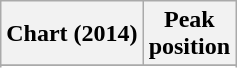<table class="wikitable sortable plainrowheaders" style="text-align:center">
<tr>
<th scope="col">Chart (2014)</th>
<th scope="col">Peak<br> position</th>
</tr>
<tr>
</tr>
<tr>
</tr>
</table>
